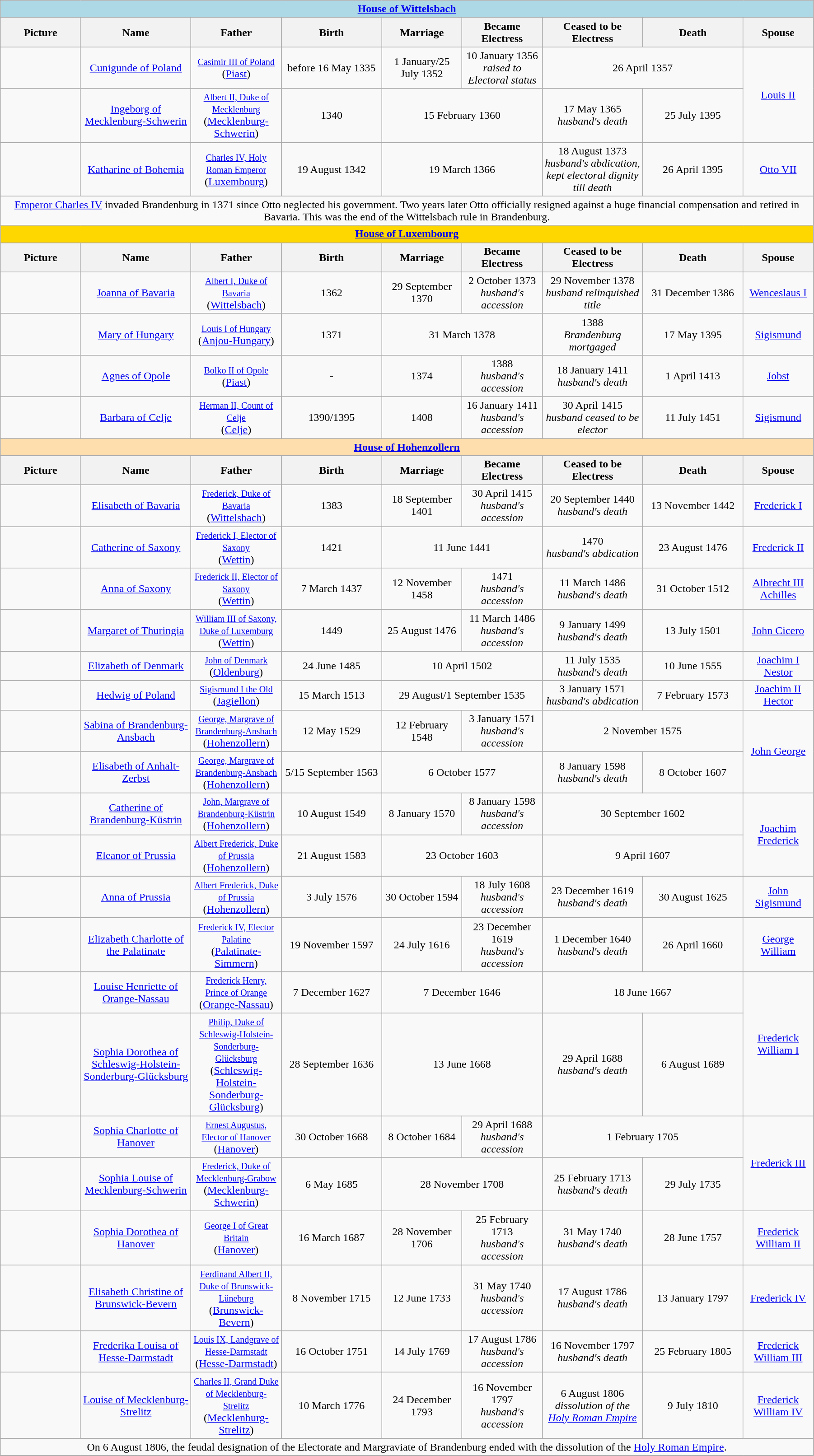<table width=95% class="wikitable">
<tr>
<td colspan="9" bgcolor=#ADD8E6 align=center><strong><a href='#'>House of Wittelsbach</a></strong></td>
</tr>
<tr>
<th width = "8%">Picture</th>
<th width = "11%">Name</th>
<th width = "9%">Father</th>
<th width = "10%">Birth</th>
<th width = "8%">Marriage</th>
<th width = "8%">Became Electress</th>
<th width = "10%">Ceased to be Electress</th>
<th width = "10%">Death</th>
<th width = "7%">Spouse</th>
</tr>
<tr>
<td align=center></td>
<td align=center><a href='#'>Cunigunde of Poland</a></td>
<td align="center"><small><a href='#'>Casimir III of Poland</a></small><br>(<a href='#'>Piast</a>)</td>
<td align="center">before 16 May 1335</td>
<td align="center">1 January/25 July 1352</td>
<td align="center">10 January 1356<br><em>raised to Electoral status</em></td>
<td align="center" colspan="2">26 April 1357</td>
<td align="center" rowspan="2"><a href='#'>Louis II</a></td>
</tr>
<tr>
<td align=center></td>
<td align=center><a href='#'>Ingeborg of Mecklenburg-Schwerin</a></td>
<td align="center"><small><a href='#'>Albert II, Duke of Mecklenburg</a></small><br>(<a href='#'>Mecklenburg-Schwerin</a>)</td>
<td align="center">1340</td>
<td align="center" colspan="2">15 February 1360</td>
<td align="center">17 May 1365<br><em>husband's death</em></td>
<td align="center">25 July 1395</td>
</tr>
<tr>
<td align=center></td>
<td align=center><a href='#'>Katharine of Bohemia</a></td>
<td align="center"><small><a href='#'>Charles IV, Holy Roman Emperor</a></small><br>(<a href='#'>Luxembourg</a>)</td>
<td align="center">19 August 1342</td>
<td align="center" colspan="2">19 March 1366</td>
<td align="center">18 August 1373<br><em>husband's abdication, kept electoral dignity till death</em></td>
<td align="center">26 April 1395</td>
<td align="center"><a href='#'>Otto VII</a></td>
</tr>
<tr>
<td align="center" colspan="9"><a href='#'>Emperor Charles IV</a> invaded Brandenburg in 1371 since Otto neglected his government. Two years later Otto officially resigned against a huge financial compensation and retired in Bavaria. This was the end of the Wittelsbach rule in Brandenburg.</td>
</tr>
<tr>
<td colspan="9" bgcolor=gold align=center><strong><a href='#'>House of Luxembourg</a></strong></td>
</tr>
<tr>
<th>Picture</th>
<th>Name</th>
<th>Father</th>
<th>Birth</th>
<th>Marriage</th>
<th>Became Electress</th>
<th>Ceased to be Electress</th>
<th>Death</th>
<th>Spouse</th>
</tr>
<tr>
<td align="center"></td>
<td align="center"><a href='#'>Joanna of Bavaria</a></td>
<td align="center"><small><a href='#'>Albert I, Duke of Bavaria</a></small><br>(<a href='#'>Wittelsbach</a>)</td>
<td align="center">1362</td>
<td align="center">29 September 1370</td>
<td align="center">2 October 1373<br><em>husband's accession</em></td>
<td align="center">29 November 1378<br><em>husband relinquished title</em></td>
<td align="center">31 December 1386</td>
<td align="center"><a href='#'>Wenceslaus I</a></td>
</tr>
<tr>
<td align="center"></td>
<td align="center"><a href='#'>Mary of Hungary</a></td>
<td align="center"><small><a href='#'>Louis I of Hungary</a></small><br>(<a href='#'>Anjou-Hungary</a>)</td>
<td align="center">1371</td>
<td align="center" colspan="2">31 March 1378</td>
<td align="center">1388<br><em>Brandenburg mortgaged</em></td>
<td align="center">17 May 1395</td>
<td align="center"><a href='#'>Sigismund</a></td>
</tr>
<tr>
<td align="center"></td>
<td align="center"><a href='#'>Agnes of Opole</a></td>
<td align="center"><small><a href='#'>Bolko II of Opole</a></small><br>(<a href='#'>Piast</a>)</td>
<td align="center">-</td>
<td align="center">1374</td>
<td align="center">1388<br><em>husband's accession</em></td>
<td align="center">18 January 1411<br><em>husband's death</em></td>
<td align="center">1 April 1413</td>
<td align="center"><a href='#'>Jobst</a></td>
</tr>
<tr>
<td align="center"></td>
<td align="center"><a href='#'>Barbara of Celje</a></td>
<td align="center"><small><a href='#'>Herman II, Count of Celje</a></small><br>(<a href='#'>Celje</a>)</td>
<td align="center">1390/1395</td>
<td align="center">1408</td>
<td align="center">16 January 1411<br><em>husband's accession</em></td>
<td align="center">30 April 1415<br><em>husband ceased to be elector</em></td>
<td align="center">11 July 1451</td>
<td align="center"><a href='#'>Sigismund</a></td>
</tr>
<tr>
<td colspan="9" bgcolor=#FFDEAD align=center><strong><a href='#'>House of Hohenzollern</a></strong></td>
</tr>
<tr>
<th>Picture</th>
<th>Name</th>
<th>Father</th>
<th>Birth</th>
<th>Marriage</th>
<th>Became Electress</th>
<th>Ceased to be Electress</th>
<th>Death</th>
<th>Spouse</th>
</tr>
<tr>
<td align="center"></td>
<td align="center"><a href='#'>Elisabeth of Bavaria</a></td>
<td align="center"><small><a href='#'>Frederick, Duke of Bavaria</a></small><br>(<a href='#'>Wittelsbach</a>)</td>
<td align="center">1383</td>
<td align="center">18 September 1401</td>
<td align="center">30 April 1415<br><em>husband's accession</em></td>
<td align="center">20 September 1440<br><em>husband's death</em></td>
<td align="center">13 November 1442</td>
<td align="center"><a href='#'>Frederick I</a></td>
</tr>
<tr>
<td align=center></td>
<td align="center"><a href='#'>Catherine of Saxony</a></td>
<td align="center"><small><a href='#'>Frederick I, Elector of Saxony</a></small><br>(<a href='#'>Wettin</a>)</td>
<td align="center">1421</td>
<td align="center" colspan="2">11 June 1441</td>
<td align="center">1470<br><em>husband's abdication</em></td>
<td align="center">23 August 1476</td>
<td align="center"><a href='#'>Frederick II</a></td>
</tr>
<tr>
<td align="center"></td>
<td align="center"><a href='#'>Anna of Saxony</a></td>
<td align="center"><small><a href='#'>Frederick II, Elector of Saxony</a></small><br>(<a href='#'>Wettin</a>)</td>
<td align="center">7 March 1437</td>
<td align="center">12 November 1458</td>
<td align="center">1471<br><em>husband's accession</em></td>
<td align="center">11 March 1486<br><em>husband's death</em></td>
<td align="center">31 October 1512</td>
<td align="center"><a href='#'>Albrecht III Achilles</a></td>
</tr>
<tr>
<td align="center"></td>
<td align="center"><a href='#'>Margaret of Thuringia</a></td>
<td align="center"><small><a href='#'>William III of Saxony, Duke of Luxemburg</a></small><br>(<a href='#'>Wettin</a>)</td>
<td align="center">1449</td>
<td align="center">25 August 1476</td>
<td align="center">11 March 1486<br><em>husband's accession</em></td>
<td align="center">9 January 1499<br><em>husband's death</em></td>
<td align="center">13 July 1501</td>
<td align="center"><a href='#'>John Cicero</a></td>
</tr>
<tr>
<td align="center"></td>
<td align="center"><a href='#'>Elizabeth of Denmark</a></td>
<td align="center"><small><a href='#'>John of Denmark</a></small><br>(<a href='#'>Oldenburg</a>)</td>
<td align="center">24 June 1485</td>
<td align="center" colspan="2">10 April 1502</td>
<td align="center">11 July 1535<br><em>husband's death</em></td>
<td align="center">10 June 1555</td>
<td align="center"><a href='#'>Joachim I Nestor</a></td>
</tr>
<tr>
<td align="center"></td>
<td align="center"><a href='#'>Hedwig of Poland</a></td>
<td align="center"><small><a href='#'>Sigismund I the Old</a></small><br>(<a href='#'>Jagiellon</a>)</td>
<td align="center">15 March 1513</td>
<td align="center" colspan="2">29 August/1 September 1535</td>
<td align="center">3 January 1571<br><em>husband's abdication</em></td>
<td align="center">7 February 1573</td>
<td align="center"><a href='#'>Joachim II Hector</a></td>
</tr>
<tr>
<td align="center"></td>
<td align="center"><a href='#'>Sabina of Brandenburg-Ansbach</a></td>
<td align="center"><small><a href='#'>George, Margrave of Brandenburg-Ansbach</a></small><br>(<a href='#'>Hohenzollern</a>)</td>
<td align="center">12 May 1529</td>
<td align="center">12 February 1548</td>
<td align="center">3 January 1571<br><em>husband's accession</em></td>
<td align="center" colspan="2">2 November 1575</td>
<td align="center" rowspan="2"><a href='#'>John George</a></td>
</tr>
<tr>
<td align="center"></td>
<td align="center"><a href='#'>Elisabeth of Anhalt-Zerbst</a></td>
<td align="center"><small><a href='#'>George, Margrave of Brandenburg-Ansbach</a></small><br>(<a href='#'>Hohenzollern</a>)</td>
<td align="center">5/15 September 1563</td>
<td align="center" colspan="2">6 October 1577</td>
<td align="center">8 January 1598<br><em>husband's death</em></td>
<td align="center">8 October 1607</td>
</tr>
<tr>
<td align="center"></td>
<td align="center"><a href='#'>Catherine of Brandenburg-Küstrin</a></td>
<td align="center"><small><a href='#'>John, Margrave of Brandenburg-Küstrin</a></small><br>(<a href='#'>Hohenzollern</a>)</td>
<td align="center">10 August 1549</td>
<td align="center">8 January 1570</td>
<td align="center">8 January 1598<br><em>husband's accession</em></td>
<td align="center" colspan="2">30 September 1602</td>
<td align="center" rowspan="2"><a href='#'>Joachim Frederick</a></td>
</tr>
<tr>
<td align="center"></td>
<td align="center"><a href='#'>Eleanor of Prussia</a></td>
<td align="center"><small><a href='#'>Albert Frederick, Duke of Prussia</a></small><br>(<a href='#'>Hohenzollern</a>)</td>
<td align="center">21 August 1583</td>
<td align="center" colspan="2">23 October 1603</td>
<td align="center" colspan="2">9 April 1607</td>
</tr>
<tr>
<td align="center"></td>
<td align="center"><a href='#'>Anna of Prussia</a></td>
<td align="center"><small><a href='#'>Albert Frederick, Duke of Prussia</a></small> <br>(<a href='#'>Hohenzollern</a>)</td>
<td align="center">3 July 1576</td>
<td align="center">30 October 1594</td>
<td align="center">18 July 1608<br><em>husband's accession</em></td>
<td align="center">23 December 1619<br><em>husband's death</em></td>
<td align="center">30 August 1625</td>
<td align="center"><a href='#'>John Sigismund</a></td>
</tr>
<tr>
<td align="center"></td>
<td align="center"><a href='#'>Elizabeth Charlotte of the Palatinate</a></td>
<td align="center"><small><a href='#'>Frederick IV, Elector Palatine</a></small> <br>(<a href='#'>Palatinate-Simmern</a>)</td>
<td align="center">19 November 1597</td>
<td align="center">24 July 1616</td>
<td align="center">23 December 1619<br><em>husband's accession</em></td>
<td align="center">1 December 1640<br><em>husband's death</em></td>
<td align="center">26 April 1660</td>
<td align="center"><a href='#'>George William</a></td>
</tr>
<tr>
<td align="center"></td>
<td align="center"><a href='#'>Louise Henriette of Orange-Nassau</a></td>
<td align="center"><small><a href='#'>Frederick Henry, Prince of Orange</a></small> <br>(<a href='#'>Orange-Nassau</a>)</td>
<td align="center">7 December 1627</td>
<td align="center" colspan="2">7 December 1646</td>
<td align="center" colspan="2">18 June 1667</td>
<td align="center" rowspan="2"><a href='#'>Frederick William I</a></td>
</tr>
<tr>
<td align="center"></td>
<td align="center"><a href='#'>Sophia Dorothea of Schleswig-Holstein-Sonderburg-Glücksburg</a></td>
<td align="center"><small><a href='#'>Philip, Duke of Schleswig-Holstein-Sonderburg-Glücksburg</a></small> <br>(<a href='#'>Schleswig-Holstein-Sonderburg-Glücksburg</a>)</td>
<td align="center">28 September 1636</td>
<td align="center" colspan="2">13 June 1668</td>
<td align="center">29 April 1688<br><em>husband's death</em></td>
<td align="center">6 August 1689</td>
</tr>
<tr>
<td align="center"></td>
<td align="center"><a href='#'>Sophia Charlotte of Hanover</a></td>
<td align="center"><small><a href='#'>Ernest Augustus, Elector of Hanover</a></small> <br>(<a href='#'>Hanover</a>)</td>
<td align="center">30 October 1668</td>
<td align="center">8 October 1684</td>
<td align="center">29 April 1688<br><em>husband's accession</em></td>
<td align="center" colspan="2">1 February 1705</td>
<td align="center" rowspan="2"><a href='#'>Frederick III</a></td>
</tr>
<tr>
<td align="center"></td>
<td align="center"><a href='#'>Sophia Louise of Mecklenburg-Schwerin</a></td>
<td align="center"><small><a href='#'>Frederick, Duke of Mecklenburg-Grabow</a></small> <br>(<a href='#'>Mecklenburg-Schwerin</a>)</td>
<td align="center">6 May 1685</td>
<td align="center" colspan="2">28 November 1708</td>
<td align="center">25 February 1713<br><em>husband's death</em></td>
<td align="center">29 July 1735</td>
</tr>
<tr>
<td align="center"></td>
<td align="center"><a href='#'>Sophia Dorothea of Hanover</a></td>
<td align="center"><small><a href='#'>George I of Great Britain</a></small> <br>(<a href='#'>Hanover</a>)</td>
<td align="center">16 March 1687</td>
<td align="center">28 November 1706</td>
<td align="center">25 February 1713<br><em>husband's accession</em></td>
<td align="center">31 May 1740<br><em>husband's death</em></td>
<td align="center">28 June 1757</td>
<td align="center"><a href='#'>Frederick William II</a></td>
</tr>
<tr>
<td align="center"></td>
<td align="center"><a href='#'>Elisabeth Christine of Brunswick-Bevern</a></td>
<td align="center"><small><a href='#'>Ferdinand Albert II, Duke of Brunswick-Lüneburg</a></small> <br>(<a href='#'>Brunswick-Bevern</a>)</td>
<td align="center">8 November 1715</td>
<td align="center">12 June 1733</td>
<td align="center">31 May 1740<br><em>husband's accession</em></td>
<td align="center">17 August 1786<br><em>husband's death</em></td>
<td align="center">13 January 1797</td>
<td align="center"><a href='#'>Frederick IV</a></td>
</tr>
<tr>
<td align="center"></td>
<td align="center"><a href='#'>Frederika Louisa of Hesse-Darmstadt</a></td>
<td align="center"><small><a href='#'>Louis IX, Landgrave of Hesse-Darmstadt</a></small> <br>(<a href='#'>Hesse-Darmstadt</a>)</td>
<td align="center">16 October 1751</td>
<td align="center">14 July 1769</td>
<td align="center">17 August 1786<br><em>husband's accession</em></td>
<td align="center">16 November 1797<br><em>husband's death</em></td>
<td align="center">25 February 1805</td>
<td align="center"><a href='#'>Frederick William III</a></td>
</tr>
<tr>
<td align="center"></td>
<td align="center"><a href='#'>Louise of Mecklenburg-Strelitz</a></td>
<td align="center"><small><a href='#'>Charles II, Grand Duke of Mecklenburg-Strelitz</a></small> <br>(<a href='#'>Mecklenburg-Strelitz</a>)</td>
<td align="center">10 March 1776</td>
<td align="center">24 December 1793</td>
<td align="center">16 November 1797<br><em>husband's accession</em></td>
<td align="center">6 August 1806<br><em>dissolution of the <a href='#'>Holy Roman Empire</a></em></td>
<td align="center">9 July 1810</td>
<td align="center"><a href='#'>Frederick William IV</a></td>
</tr>
<tr>
<td align="center" colspan="9">On 6 August 1806, the feudal designation of the Electorate and Margraviate of Brandenburg ended with the dissolution of the <a href='#'>Holy Roman Empire</a>.</td>
</tr>
<tr>
</tr>
</table>
